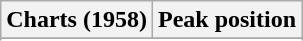<table class="wikitable plainrowheaders">
<tr>
<th>Charts (1958)</th>
<th>Peak position</th>
</tr>
<tr>
</tr>
<tr>
</tr>
</table>
